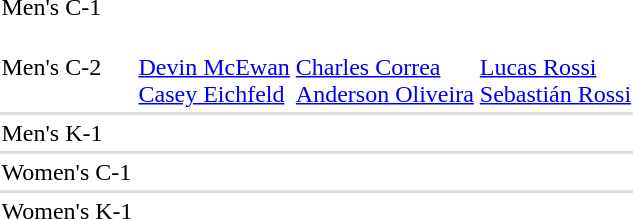<table>
<tr>
<td>Men's C-1<br></td>
<td></td>
<td></td>
<td></td>
</tr>
<tr>
<td>Men's C-2<br></td>
<td><br><a href='#'>Devin McEwan</a><br><a href='#'>Casey Eichfeld</a></td>
<td><br><a href='#'>Charles Correa</a><br><a href='#'>Anderson Oliveira</a></td>
<td><br><a href='#'>Lucas Rossi</a><br><a href='#'>Sebastián Rossi</a></td>
</tr>
<tr bgcolor=#DDDDDD>
<td colspan=7></td>
</tr>
<tr>
<td>Men's K-1<br></td>
<td></td>
<td></td>
<td></td>
</tr>
<tr bgcolor=#DDDDDD>
<td colspan=7></td>
</tr>
<tr>
<td>Women's C-1<br></td>
<td></td>
<td></td>
<td></td>
</tr>
<tr bgcolor=#DDDDDD>
<td colspan=7></td>
</tr>
<tr>
<td>Women's K-1<br></td>
<td></td>
<td></td>
<td></td>
</tr>
</table>
